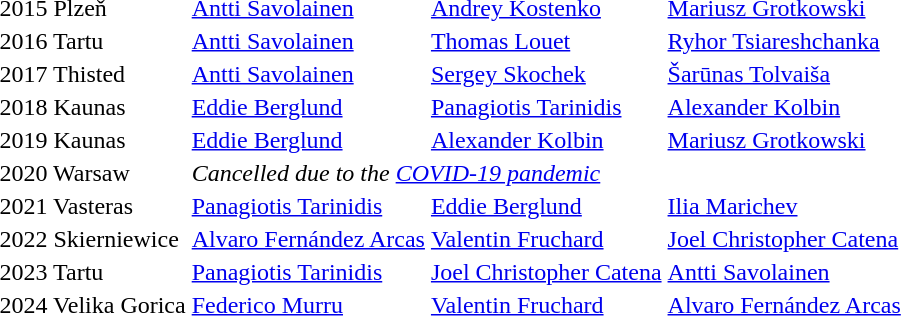<table>
<tr>
<td>2015 Plzeň</td>
<td> <a href='#'>Antti Savolainen</a></td>
<td> <a href='#'>Andrey Kostenko</a></td>
<td> <a href='#'>Mariusz Grotkowski</a></td>
</tr>
<tr>
<td>2016 Tartu</td>
<td> <a href='#'>Antti Savolainen</a></td>
<td> <a href='#'>Thomas Louet</a></td>
<td> <a href='#'>Ryhor Tsiareshchanka</a></td>
</tr>
<tr>
<td>2017 Thisted</td>
<td> <a href='#'>Antti Savolainen</a></td>
<td> <a href='#'>Sergey Skochek</a></td>
<td> <a href='#'>Šarūnas Tolvaiša</a></td>
</tr>
<tr>
<td>2018 Kaunas</td>
<td> <a href='#'>Eddie Berglund</a></td>
<td> <a href='#'>Panagiotis Tarinidis</a></td>
<td> <a href='#'>Alexander Kolbin</a></td>
</tr>
<tr>
<td>2019 Kaunas</td>
<td> <a href='#'>Eddie Berglund</a></td>
<td> <a href='#'>Alexander Kolbin</a></td>
<td> <a href='#'>Mariusz Grotkowski</a></td>
</tr>
<tr>
<td>2020 Warsaw</td>
<td colspan=3><em>Cancelled due to the <a href='#'>COVID-19 pandemic</a></em></td>
</tr>
<tr>
<td>2021 Vasteras</td>
<td> <a href='#'>Panagiotis Tarinidis</a></td>
<td> <a href='#'>Eddie Berglund</a></td>
<td> <a href='#'>Ilia Marichev</a></td>
</tr>
<tr>
<td>2022 Skierniewice</td>
<td> <a href='#'>Alvaro Fernández Arcas</a></td>
<td> <a href='#'>Valentin Fruchard</a></td>
<td> <a href='#'>Joel Christopher Catena</a></td>
</tr>
<tr>
<td>2023 Tartu</td>
<td> <a href='#'>Panagiotis Tarinidis</a></td>
<td> <a href='#'>Joel Christopher Catena</a></td>
<td> <a href='#'>Antti Savolainen</a></td>
</tr>
<tr>
<td>2024 Velika Gorica</td>
<td> <a href='#'>Federico Murru</a></td>
<td> <a href='#'>Valentin Fruchard</a></td>
<td> <a href='#'>Alvaro Fernández Arcas</a></td>
</tr>
</table>
